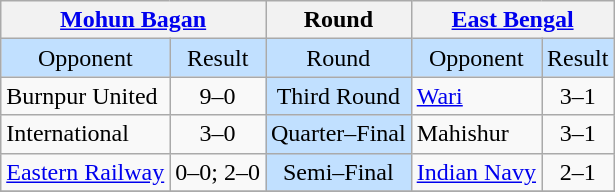<table class="wikitable" style="text-align:center">
<tr>
<th colspan="2"><a href='#'>Mohun Bagan</a></th>
<th>Round</th>
<th colspan="2"><a href='#'>East Bengal</a></th>
</tr>
<tr style="background:#C1E0FF">
<td>Opponent</td>
<td colspan="1">Result</td>
<td>Round</td>
<td>Opponent</td>
<td colspan="1">Result</td>
</tr>
<tr>
<td style="text-align:left">Burnpur United</td>
<td colspan="1">9–0</td>
<td style="background:#C1E0FF">Third Round</td>
<td style="text-align:left"><a href='#'>Wari</a></td>
<td colspan="1">3–1</td>
</tr>
<tr>
<td style="text-align:left">International</td>
<td colspan="1">3–0</td>
<td style="background:#C1E0FF">Quarter–Final</td>
<td style="text-align:left">Mahishur</td>
<td colspan="1">3–1</td>
</tr>
<tr>
<td style="text-align:left"><a href='#'>Eastern Railway</a></td>
<td colspan="1">0–0; 2–0</td>
<td style="background:#C1E0FF">Semi–Final</td>
<td style="text-align:left"><a href='#'>Indian Navy</a></td>
<td colspan="1">2–1</td>
</tr>
<tr>
</tr>
</table>
